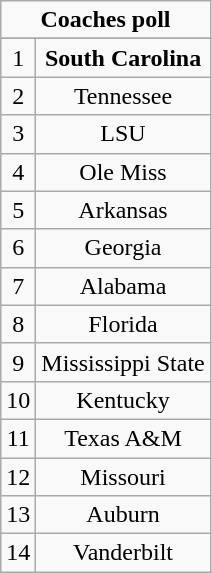<table class="wikitable">
<tr align="center">
<td align="center" Colspan="2"><strong>Coaches poll</strong></td>
</tr>
<tr align="center">
</tr>
<tr align="center">
<td>1</td>
<td><strong>South Carolina</strong></td>
</tr>
<tr align="center">
<td>2</td>
<td>Tennessee</td>
</tr>
<tr align="center">
<td>3</td>
<td>LSU</td>
</tr>
<tr align="center">
<td>4</td>
<td>Ole Miss</td>
</tr>
<tr align="center">
<td>5</td>
<td>Arkansas</td>
</tr>
<tr align="center">
<td>6</td>
<td>Georgia</td>
</tr>
<tr align="center">
<td>7</td>
<td>Alabama</td>
</tr>
<tr align="center">
<td>8</td>
<td>Florida</td>
</tr>
<tr align="center">
<td>9</td>
<td>Mississippi State</td>
</tr>
<tr align="center">
<td>10</td>
<td>Kentucky</td>
</tr>
<tr align="center">
<td>11</td>
<td>Texas A&M</td>
</tr>
<tr align="center">
<td>12</td>
<td>Missouri</td>
</tr>
<tr align="center">
<td>13</td>
<td>Auburn</td>
</tr>
<tr align="center">
<td>14</td>
<td>Vanderbilt</td>
</tr>
</table>
